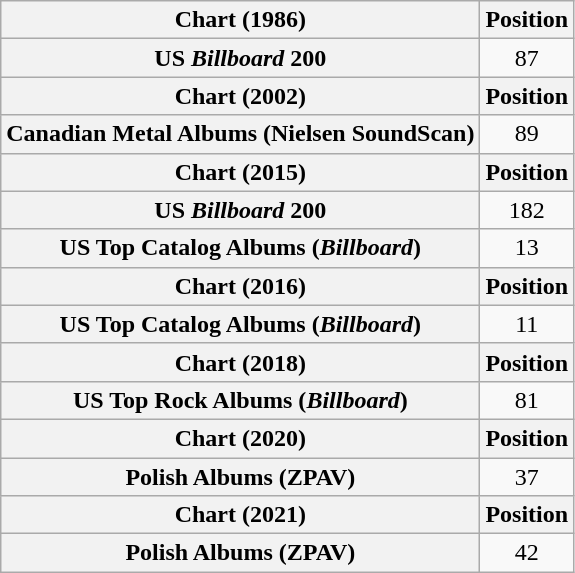<table class="wikitable plainrowheaders" style="text-align:center">
<tr>
<th>Chart (1986)</th>
<th>Position</th>
</tr>
<tr>
<th scope="row">US <em>Billboard</em> 200</th>
<td>87</td>
</tr>
<tr>
<th>Chart (2002)</th>
<th>Position</th>
</tr>
<tr>
<th scope="row">Canadian Metal Albums (Nielsen SoundScan)</th>
<td align=center>89</td>
</tr>
<tr>
<th>Chart (2015)</th>
<th>Position</th>
</tr>
<tr>
<th scope="row">US <em>Billboard</em> 200</th>
<td>182</td>
</tr>
<tr>
<th scope="row">US Top Catalog Albums (<em>Billboard</em>)</th>
<td>13</td>
</tr>
<tr>
<th>Chart (2016)</th>
<th>Position</th>
</tr>
<tr>
<th scope="row">US Top Catalog Albums (<em>Billboard</em>)</th>
<td>11</td>
</tr>
<tr>
<th>Chart (2018)</th>
<th>Position</th>
</tr>
<tr>
<th scope="row">US Top Rock Albums (<em>Billboard</em>)</th>
<td>81</td>
</tr>
<tr>
<th>Chart (2020)</th>
<th>Position</th>
</tr>
<tr>
<th scope="row">Polish Albums (ZPAV)</th>
<td>37</td>
</tr>
<tr>
<th>Chart (2021)</th>
<th>Position</th>
</tr>
<tr>
<th scope="row">Polish Albums (ZPAV)</th>
<td>42</td>
</tr>
</table>
